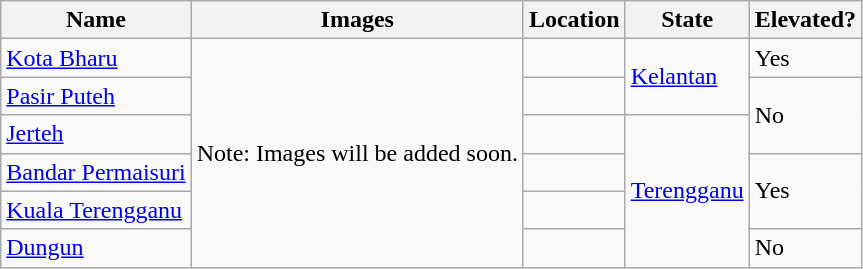<table class="wikitable">
<tr>
<th>Name</th>
<th>Images</th>
<th>Location</th>
<th>State</th>
<th>Elevated?</th>
</tr>
<tr>
<td><a href='#'>Kota Bharu</a></td>
<td rowspan="6">Note: Images will be added soon.</td>
<td></td>
<td rowspan="2"><a href='#'>Kelantan</a></td>
<td>Yes</td>
</tr>
<tr>
<td><a href='#'>Pasir Puteh</a></td>
<td></td>
<td rowspan="2">No</td>
</tr>
<tr>
<td><a href='#'>Jerteh</a></td>
<td></td>
<td rowspan="4"><a href='#'>Terengganu</a></td>
</tr>
<tr>
<td><a href='#'>Bandar Permaisuri</a></td>
<td></td>
<td rowspan="2">Yes</td>
</tr>
<tr>
<td><a href='#'>Kuala Terengganu</a></td>
<td></td>
</tr>
<tr>
<td><a href='#'>Dungun</a></td>
<td></td>
<td>No</td>
</tr>
</table>
